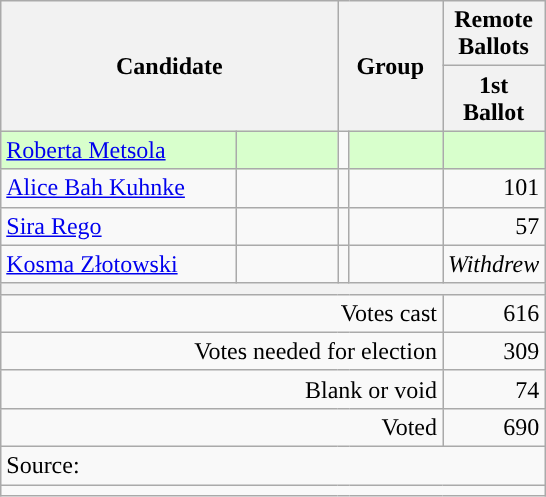<table class="wikitable">
<tr>
<th colspan=2 rowspan=2>Candidate</th>
<th colspan=2 rowspan=2 style="width:60px">Group</th>
<th colspan=1>Remote Ballots</th>
</tr>
<tr>
<th style="width:60px;">1st Ballot</th>
</tr>
<tr>
<td style="background-color:#d8ffcc"><a href='#'>Roberta Metsola</a></td>
<td style="background-color:#d8ffcc; width:60px;"></td>
<td style="background-color:"></td>
<td style="background-color:#d8ffcc"><strong></strong></td>
<td align="right" style="background-color:#d8ffcc"><strong></strong></td>
</tr>
<tr>
<td style="width:150px;"><a href='#'>Alice Bah Kuhnke</a></td>
<td></td>
<td style="background:"></td>
<td style="width:55px;"><strong></strong></td>
<td align="right">101</td>
</tr>
<tr>
<td><a href='#'>Sira Rego</a></td>
<td></td>
<td style="background-color:"></td>
<td><strong></strong></td>
<td align="right">57</td>
</tr>
<tr>
<td><a href='#'>Kosma Złotowski</a></td>
<td></td>
<td style="background:"></td>
<td><strong></strong></td>
<td align="right"><em>Withdrew</em></td>
</tr>
<tr>
<th colspan=6></th>
</tr>
<tr>
<td colspan=4 align="right">Votes cast</td>
<td align="right">616</td>
</tr>
<tr>
<td colspan=4 align="right">Votes needed for election</td>
<td align="right">309</td>
</tr>
<tr>
<td colspan=4 align="right">Blank or void</td>
<td align="right">74</td>
</tr>
<tr>
<td colspan=4 align="right">Voted</td>
<td align="right">690</td>
</tr>
<tr>
<td colspan=6>Source: </td>
</tr>
<tr>
<td colspan=6></td>
</tr>
</table>
